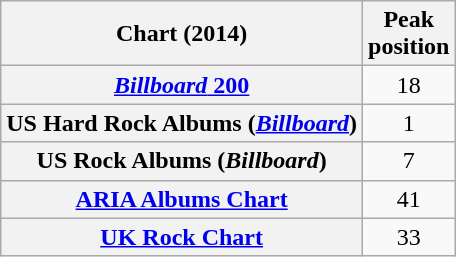<table class="wikitable plainrowheaders" style="text-align:center;">
<tr>
<th>Chart (2014)</th>
<th>Peak<br>position</th>
</tr>
<tr>
<th scope="row"><a href='#'><em>Billboard</em> 200</a></th>
<td>18</td>
</tr>
<tr>
<th scope="row">US Hard Rock Albums (<em><a href='#'>Billboard</a></em>)</th>
<td>1</td>
</tr>
<tr>
<th scope="row">US Rock Albums (<em>Billboard</em>)</th>
<td>7</td>
</tr>
<tr>
<th scope="row"><a href='#'>ARIA Albums Chart</a></th>
<td>41</td>
</tr>
<tr>
<th scope="row"><a href='#'>UK Rock Chart</a></th>
<td>33</td>
</tr>
</table>
